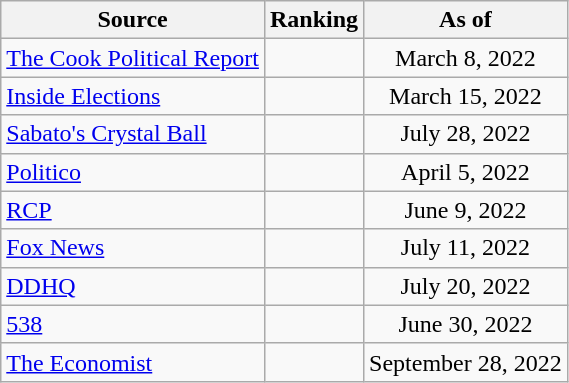<table class="wikitable" style="text-align:center">
<tr>
<th>Source</th>
<th>Ranking</th>
<th>As of</th>
</tr>
<tr>
<td align=left><a href='#'>The Cook Political Report</a></td>
<td></td>
<td>March 8, 2022</td>
</tr>
<tr>
<td align=left><a href='#'>Inside Elections</a></td>
<td></td>
<td>March 15, 2022</td>
</tr>
<tr>
<td align=left><a href='#'>Sabato's Crystal Ball</a></td>
<td></td>
<td>July 28, 2022</td>
</tr>
<tr>
<td align="left"><a href='#'>Politico</a></td>
<td></td>
<td>April 5, 2022</td>
</tr>
<tr>
<td align="left"><a href='#'>RCP</a></td>
<td></td>
<td>June 9, 2022</td>
</tr>
<tr>
<td align=left><a href='#'>Fox News</a></td>
<td></td>
<td>July 11, 2022</td>
</tr>
<tr>
<td align="left"><a href='#'>DDHQ</a></td>
<td></td>
<td>July 20, 2022</td>
</tr>
<tr>
<td align="left"><a href='#'>538</a></td>
<td></td>
<td>June 30, 2022</td>
</tr>
<tr>
<td align="left"><a href='#'>The Economist</a></td>
<td></td>
<td>September 28, 2022</td>
</tr>
</table>
